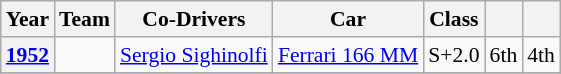<table class="wikitable" style="font-size:90%">
<tr>
<th>Year</th>
<th>Team</th>
<th>Co-Drivers</th>
<th>Car</th>
<th>Class</th>
<th></th>
<th></th>
</tr>
<tr align="center">
<th><a href='#'>1952</a></th>
<td align="left"></td>
<td align="left"> <a href='#'>Sergio Sighinolfi</a></td>
<td align="left"><a href='#'>Ferrari 166 MM</a></td>
<td>S+2.0</td>
<td>6th</td>
<td>4th</td>
</tr>
<tr align="center">
</tr>
</table>
